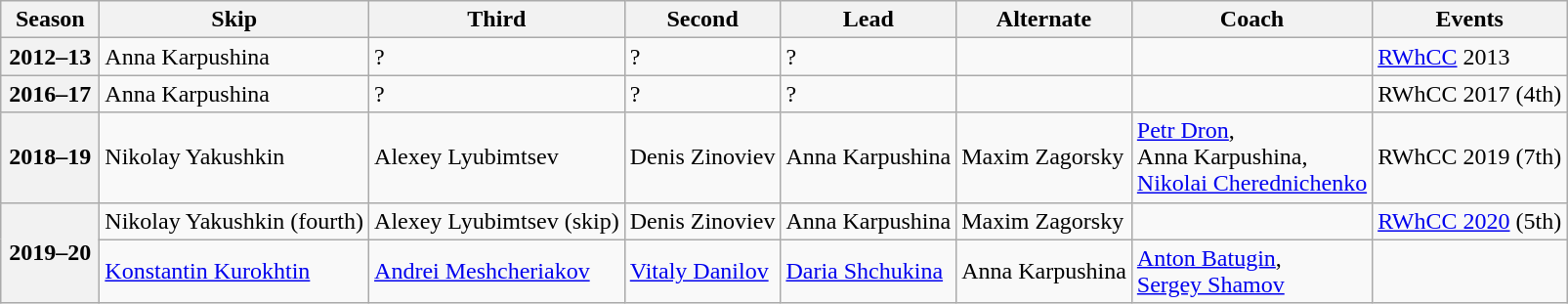<table class="wikitable">
<tr>
<th scope="col" width=60>Season</th>
<th scope="col">Skip</th>
<th scope="col">Third</th>
<th scope="col">Second</th>
<th scope="col">Lead</th>
<th scope="col">Alternate</th>
<th scope="col">Coach</th>
<th scope="col">Events</th>
</tr>
<tr>
<th scope="row">2012–13</th>
<td>Anna Karpushina</td>
<td>?</td>
<td>?</td>
<td>?</td>
<td></td>
<td></td>
<td><a href='#'>RWhCC</a> 2013 </td>
</tr>
<tr>
<th scope="row">2016–17</th>
<td>Anna Karpushina</td>
<td>?</td>
<td>?</td>
<td>?</td>
<td></td>
<td></td>
<td>RWhCC 2017 (4th)</td>
</tr>
<tr>
<th scope="row">2018–19</th>
<td>Nikolay Yakushkin</td>
<td>Alexey Lyubimtsev</td>
<td>Denis Zinoviev</td>
<td>Anna Karpushina</td>
<td>Maxim Zagorsky</td>
<td><a href='#'>Petr Dron</a>,<br>Anna Karpushina,<br><a href='#'>Nikolai Cherednichenko</a></td>
<td>RWhCC 2019 (7th)</td>
</tr>
<tr>
<th scope="row" rowspan=2>2019–20</th>
<td>Nikolay Yakushkin (fourth)</td>
<td>Alexey Lyubimtsev (skip)</td>
<td>Denis Zinoviev</td>
<td>Anna Karpushina</td>
<td>Maxim Zagorsky</td>
<td></td>
<td><a href='#'>RWhCC 2020</a> (5th)</td>
</tr>
<tr>
<td><a href='#'>Konstantin Kurokhtin</a></td>
<td><a href='#'>Andrei Meshcheriakov</a></td>
<td><a href='#'>Vitaly Danilov</a></td>
<td><a href='#'>Daria Shchukina</a></td>
<td>Anna Karpushina</td>
<td><a href='#'>Anton Batugin</a>,<br><a href='#'>Sergey Shamov</a></td>
<td> </td>
</tr>
</table>
